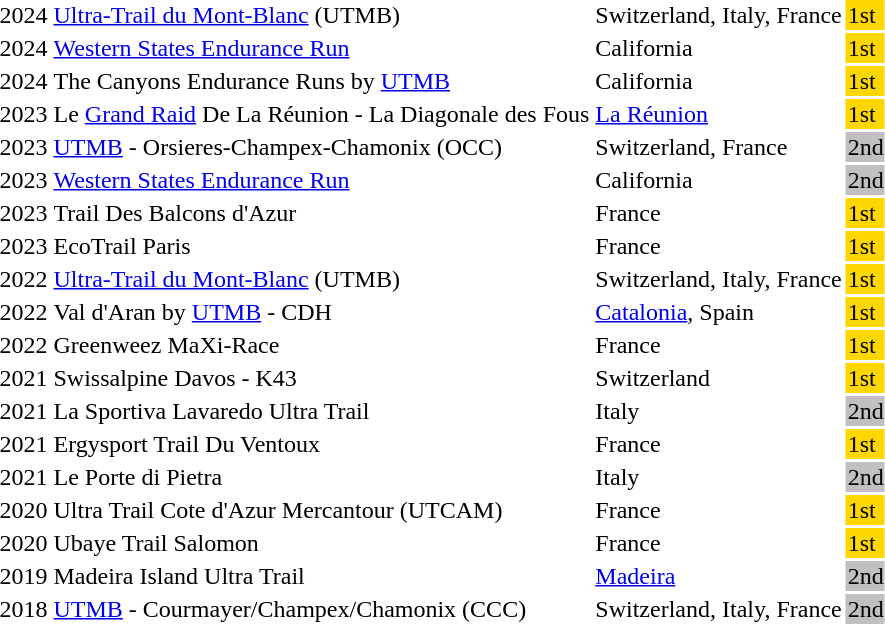<table>
<tr>
<td>2024</td>
<td><a href='#'>Ultra-Trail du Mont-Blanc</a> (UTMB)</td>
<td>Switzerland, Italy, France</td>
<td style="background-color:gold;">1st</td>
<td></td>
</tr>
<tr>
<td>2024</td>
<td><a href='#'>Western States Endurance Run</a></td>
<td> California</td>
<td style="background-color:gold;">1st</td>
<td></td>
</tr>
<tr>
<td>2024</td>
<td>The Canyons Endurance Runs by <a href='#'>UTMB</a></td>
<td> California</td>
<td style="background-color:gold;">1st</td>
<td></td>
</tr>
<tr>
<td>2023</td>
<td>Le <a href='#'>Grand Raid</a> De La Réunion - La Diagonale des Fous</td>
<td> <a href='#'>La Réunion</a></td>
<td style="background-color:gold;">1st</td>
<td></td>
</tr>
<tr>
<td>2023</td>
<td><a href='#'>UTMB</a> - Orsieres-Champex-Chamonix (OCC)</td>
<td> Switzerland,  France</td>
<td style="background-color:silver;">2nd</td>
<td></td>
</tr>
<tr>
<td>2023</td>
<td><a href='#'>Western States Endurance Run</a></td>
<td> California</td>
<td style="background-color:silver;">2nd</td>
<td></td>
</tr>
<tr>
<td>2023</td>
<td>Trail Des Balcons d'Azur</td>
<td> France</td>
<td style="background-color:gold;">1st</td>
<td></td>
</tr>
<tr>
<td>2023</td>
<td>EcoTrail Paris</td>
<td> France</td>
<td style="background-color:gold;">1st</td>
<td></td>
</tr>
<tr>
<td>2022</td>
<td><a href='#'>Ultra-Trail du Mont-Blanc</a> (UTMB)</td>
<td> Switzerland,  Italy,  France</td>
<td style="background-color:gold;">1st</td>
<td></td>
</tr>
<tr>
<td>2022</td>
<td>Val d'Aran by <a href='#'>UTMB</a> - CDH</td>
<td> <a href='#'>Catalonia</a>,  Spain</td>
<td style="background-color:gold;">1st</td>
<td></td>
</tr>
<tr>
<td>2022</td>
<td>Greenweez MaXi-Race</td>
<td> France</td>
<td style="background-color:gold;">1st</td>
<td></td>
</tr>
<tr>
<td>2021</td>
<td>Swissalpine Davos - K43</td>
<td> Switzerland</td>
<td style="background-color:gold;">1st</td>
<td></td>
</tr>
<tr>
<td>2021</td>
<td>La Sportiva Lavaredo Ultra Trail</td>
<td> Italy</td>
<td style="background-color:silver;">2nd</td>
<td></td>
</tr>
<tr>
<td>2021</td>
<td>Ergysport Trail Du Ventoux</td>
<td> France</td>
<td style="background-color:gold;">1st</td>
<td></td>
</tr>
<tr>
<td>2021</td>
<td>Le Porte di Pietra</td>
<td> Italy</td>
<td style="background-color:silver;">2nd</td>
<td></td>
</tr>
<tr>
<td>2020</td>
<td>Ultra Trail Cote d'Azur Mercantour (UTCAM)</td>
<td> France</td>
<td style="background-color:gold;">1st</td>
<td></td>
</tr>
<tr>
<td>2020</td>
<td>Ubaye Trail Salomon</td>
<td> France</td>
<td style="background-color:gold;">1st</td>
<td></td>
</tr>
<tr>
<td>2019</td>
<td>Madeira Island Ultra Trail</td>
<td> <a href='#'>Madeira</a></td>
<td style="background-color:silver;">2nd</td>
<td></td>
</tr>
<tr>
<td>2018</td>
<td><a href='#'>UTMB</a> - Courmayer/Champex/Chamonix (CCC)</td>
<td> Switzerland,  Italy,  France</td>
<td style="background-color:silver;">2nd</td>
<td></td>
</tr>
<tr>
</tr>
</table>
